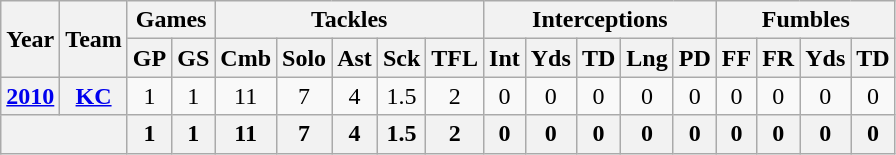<table class="wikitable" style="text-align:center">
<tr>
<th rowspan="2">Year</th>
<th rowspan="2">Team</th>
<th colspan="2">Games</th>
<th colspan="5">Tackles</th>
<th colspan="5">Interceptions</th>
<th colspan="4">Fumbles</th>
</tr>
<tr>
<th>GP</th>
<th>GS</th>
<th>Cmb</th>
<th>Solo</th>
<th>Ast</th>
<th>Sck</th>
<th>TFL</th>
<th>Int</th>
<th>Yds</th>
<th>TD</th>
<th>Lng</th>
<th>PD</th>
<th>FF</th>
<th>FR</th>
<th>Yds</th>
<th>TD</th>
</tr>
<tr>
<th><a href='#'>2010</a></th>
<th><a href='#'>KC</a></th>
<td>1</td>
<td>1</td>
<td>11</td>
<td>7</td>
<td>4</td>
<td>1.5</td>
<td>2</td>
<td>0</td>
<td>0</td>
<td>0</td>
<td>0</td>
<td>0</td>
<td>0</td>
<td>0</td>
<td>0</td>
<td>0</td>
</tr>
<tr>
<th colspan="2"></th>
<th>1</th>
<th>1</th>
<th>11</th>
<th>7</th>
<th>4</th>
<th>1.5</th>
<th>2</th>
<th>0</th>
<th>0</th>
<th>0</th>
<th>0</th>
<th>0</th>
<th>0</th>
<th>0</th>
<th>0</th>
<th>0</th>
</tr>
</table>
